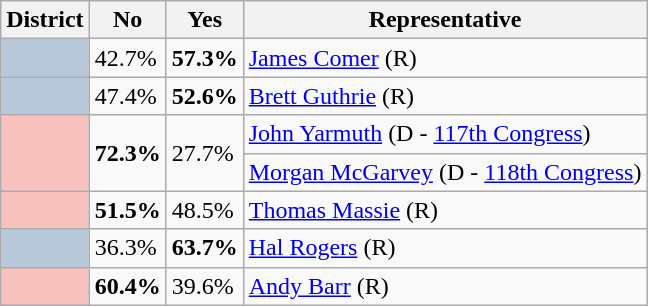<table class=wikitable>
<tr>
<th>District</th>
<th>No</th>
<th>Yes</th>
<th>Representative</th>
</tr>
<tr align=left>
<th style="background: #B6C8D9;"></th>
<td>42.7%</td>
<td><strong>57.3%</strong></td>
<td><a href='#'>James Comer</a> (R)</td>
</tr>
<tr align=left>
<th style="background: #B6C8D9;"></th>
<td>47.4%</td>
<td><strong>52.6%</strong></td>
<td><a href='#'>Brett Guthrie</a> (R)</td>
</tr>
<tr align=left>
<th rowspan=2 style="background: rgb(248, 193, 190);"></th>
<td rowspan=2><strong>72.3%</strong></td>
<td rowspan=2>27.7%</td>
<td><a href='#'>John Yarmuth</a> (D - <a href='#'>117th Congress</a>)</td>
</tr>
<tr align=left>
<td><a href='#'>Morgan McGarvey</a> (D - <a href='#'>118th Congress</a>)</td>
</tr>
<tr align=left>
<th style="background: rgb(248, 193, 190);"></th>
<td><strong>51.5%</strong></td>
<td>48.5%</td>
<td><a href='#'>Thomas Massie</a> (R)</td>
</tr>
<tr align=left>
<th style="background: #B6C8D9;"></th>
<td>36.3%</td>
<td><strong>63.7%</strong></td>
<td><a href='#'>Hal Rogers</a> (R)</td>
</tr>
<tr align=left>
<th style="background: rgb(248, 193, 190);"></th>
<td><strong>60.4%</strong></td>
<td>39.6%</td>
<td><a href='#'>Andy Barr</a> (R)</td>
</tr>
</table>
